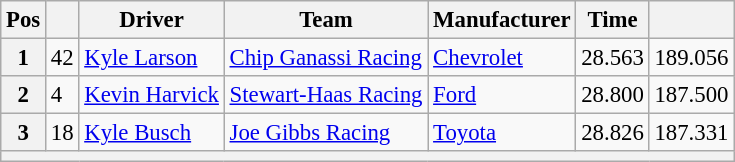<table class="wikitable" style="font-size:95%">
<tr>
<th>Pos</th>
<th></th>
<th>Driver</th>
<th>Team</th>
<th>Manufacturer</th>
<th>Time</th>
<th></th>
</tr>
<tr>
<th>1</th>
<td>42</td>
<td><a href='#'>Kyle Larson</a></td>
<td><a href='#'>Chip Ganassi Racing</a></td>
<td><a href='#'>Chevrolet</a></td>
<td>28.563</td>
<td>189.056</td>
</tr>
<tr>
<th>2</th>
<td>4</td>
<td><a href='#'>Kevin Harvick</a></td>
<td><a href='#'>Stewart-Haas Racing</a></td>
<td><a href='#'>Ford</a></td>
<td>28.800</td>
<td>187.500</td>
</tr>
<tr>
<th>3</th>
<td>18</td>
<td><a href='#'>Kyle Busch</a></td>
<td><a href='#'>Joe Gibbs Racing</a></td>
<td><a href='#'>Toyota</a></td>
<td>28.826</td>
<td>187.331</td>
</tr>
<tr>
<th colspan="7"></th>
</tr>
</table>
